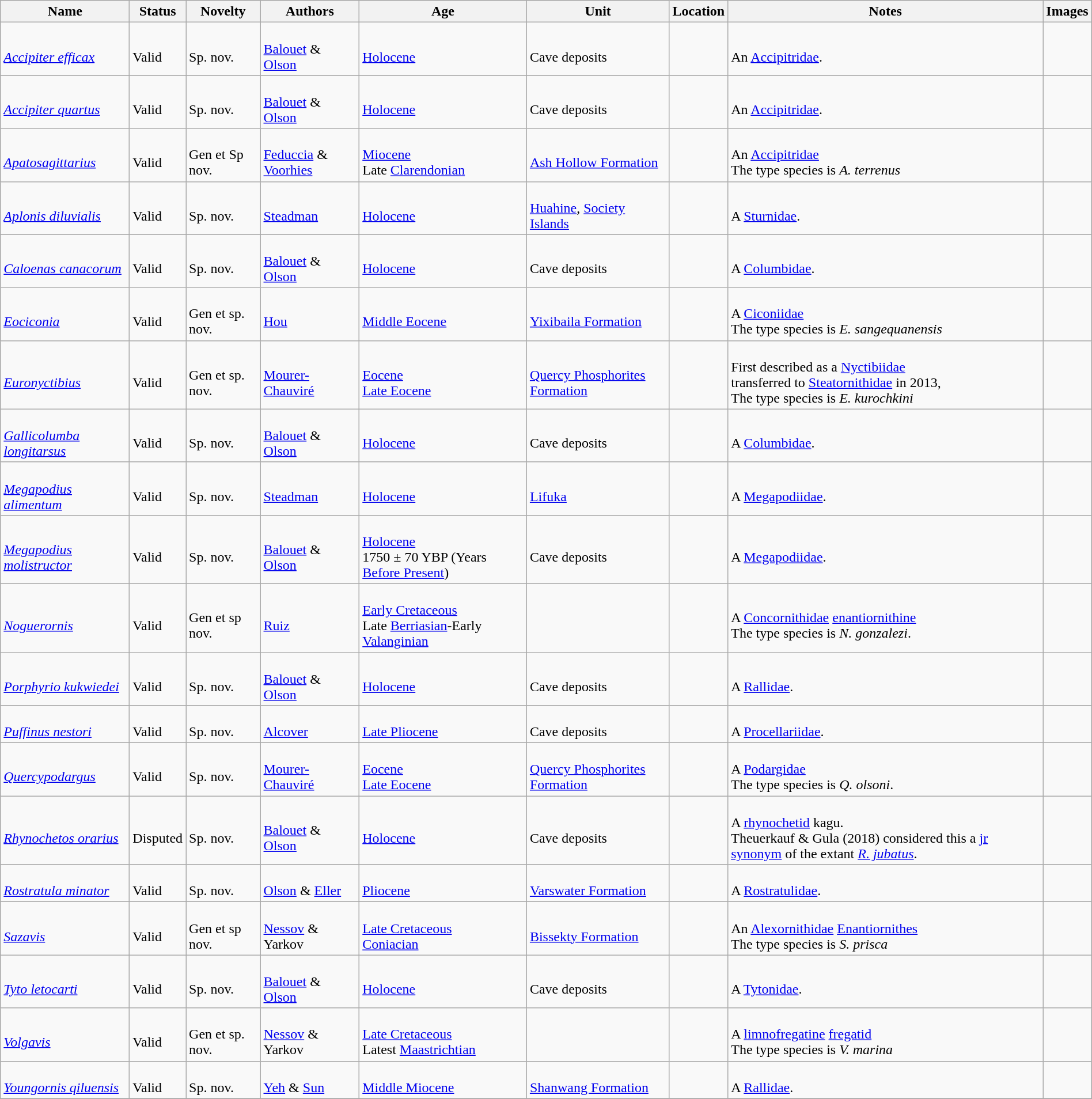<table class="wikitable sortable" align="center" width="100%">
<tr>
<th>Name</th>
<th>Status</th>
<th>Novelty</th>
<th>Authors</th>
<th>Age</th>
<th>Unit</th>
<th>Location</th>
<th>Notes</th>
<th>Images</th>
</tr>
<tr>
<td><br><em><a href='#'>Accipiter efficax</a></em> </td>
<td><br>Valid</td>
<td><br>Sp. nov.</td>
<td><br><a href='#'>Balouet</a> & <a href='#'>Olson</a></td>
<td><br><a href='#'>Holocene</a></td>
<td><br>Cave deposits</td>
<td><br></td>
<td><br>An <a href='#'>Accipitridae</a>.</td>
<td></td>
</tr>
<tr>
<td><br><em><a href='#'>Accipiter quartus</a></em> </td>
<td><br>Valid</td>
<td><br>Sp. nov.</td>
<td><br><a href='#'>Balouet</a> & <a href='#'>Olson</a></td>
<td><br><a href='#'>Holocene</a></td>
<td><br>Cave deposits</td>
<td><br></td>
<td><br>An <a href='#'>Accipitridae</a>.</td>
<td></td>
</tr>
<tr>
<td><br><em><a href='#'>Apatosagittarius</a></em> </td>
<td><br>Valid</td>
<td><br>Gen et Sp nov.</td>
<td><br><a href='#'>Feduccia</a> & <a href='#'>Voorhies</a></td>
<td><br><a href='#'>Miocene</a><br>Late <a href='#'>Clarendonian</a></td>
<td><br><a href='#'>Ash Hollow Formation</a></td>
<td><br><br></td>
<td><br>An <a href='#'>Accipitridae</a><br> The type species is <em>A. terrenus</em></td>
<td></td>
</tr>
<tr>
<td><br><em><a href='#'>Aplonis diluvialis</a></em> </td>
<td><br>Valid</td>
<td><br>Sp. nov.</td>
<td><br><a href='#'>Steadman</a></td>
<td><br><a href='#'>Holocene</a></td>
<td><br><a href='#'>Huahine</a>, <a href='#'>Society Islands</a></td>
<td><br></td>
<td><br>A <a href='#'>Sturnidae</a>.</td>
<td></td>
</tr>
<tr>
<td><br><em><a href='#'>Caloenas canacorum</a></em> </td>
<td><br>Valid</td>
<td><br>Sp. nov.</td>
<td><br><a href='#'>Balouet</a> & <a href='#'>Olson</a></td>
<td><br><a href='#'>Holocene</a></td>
<td><br>Cave deposits</td>
<td><br></td>
<td><br>A <a href='#'>Columbidae</a>.</td>
<td></td>
</tr>
<tr>
<td><br><em><a href='#'>Eociconia</a></em> </td>
<td><br>Valid</td>
<td><br>Gen et sp. nov.</td>
<td><br><a href='#'>Hou</a></td>
<td><br><a href='#'>Middle Eocene</a></td>
<td><br><a href='#'>Yixibaila Formation</a></td>
<td><br></td>
<td><br>A <a href='#'>Ciconiidae</a><br>The type species is <em>E. sangequanensis</em></td>
<td></td>
</tr>
<tr>
<td><br><em><a href='#'>Euronyctibius</a></em> </td>
<td><br>Valid</td>
<td><br>Gen et sp. nov.</td>
<td><br><a href='#'>Mourer-Chauviré</a></td>
<td><br><a href='#'>Eocene</a><br><a href='#'>Late Eocene</a></td>
<td><br><a href='#'>Quercy Phosphorites Formation</a></td>
<td><br></td>
<td><br>First described as a <a href='#'>Nyctibiidae</a><br> transferred to <a href='#'>Steatornithidae</a> in 2013,<br> The type species is <em>E. kurochkini</em></td>
<td></td>
</tr>
<tr>
<td><br><em><a href='#'>Gallicolumba longitarsus</a></em> </td>
<td><br>Valid</td>
<td><br>Sp. nov.</td>
<td><br><a href='#'>Balouet</a> & <a href='#'>Olson</a></td>
<td><br><a href='#'>Holocene</a></td>
<td><br>Cave deposits</td>
<td><br></td>
<td><br>A <a href='#'>Columbidae</a>.</td>
<td></td>
</tr>
<tr>
<td><br><em><a href='#'>Megapodius alimentum</a></em> </td>
<td><br>Valid</td>
<td><br>Sp. nov.</td>
<td><br><a href='#'>Steadman</a></td>
<td><br><a href='#'>Holocene</a></td>
<td><br><a href='#'>Lifuka</a></td>
<td><br></td>
<td><br>A <a href='#'>Megapodiidae</a>.</td>
<td></td>
</tr>
<tr>
<td><br><em><a href='#'>Megapodius molistructor</a></em> </td>
<td><br>Valid</td>
<td><br>Sp. nov.</td>
<td><br><a href='#'>Balouet</a> & <a href='#'>Olson</a></td>
<td><br><a href='#'>Holocene</a><br>1750 ± 70 YBP (Years <a href='#'>Before Present</a>)</td>
<td><br>Cave deposits</td>
<td><br></td>
<td><br>A <a href='#'>Megapodiidae</a>.</td>
<td></td>
</tr>
<tr>
<td><br><em><a href='#'>Noguerornis</a></em> </td>
<td><br>Valid</td>
<td><br>Gen et sp nov.</td>
<td><br><a href='#'>Ruiz</a></td>
<td><br><a href='#'>Early Cretaceous</a><br>Late <a href='#'>Berriasian</a>-Early <a href='#'>Valanginian</a></td>
<td></td>
<td><br><br></td>
<td><br>A <a href='#'>Concornithidae</a> <a href='#'>enantiornithine</a><br>The type species is <em>N. gonzalezi</em>.</td>
<td></td>
</tr>
<tr>
<td><br><em><a href='#'>Porphyrio kukwiedei</a></em> </td>
<td><br>Valid</td>
<td><br>Sp. nov.</td>
<td><br><a href='#'>Balouet</a> & <a href='#'>Olson</a></td>
<td><br><a href='#'>Holocene</a></td>
<td><br>Cave deposits</td>
<td><br></td>
<td><br>A <a href='#'>Rallidae</a>.</td>
<td></td>
</tr>
<tr>
<td><br><em><a href='#'>Puffinus nestori</a></em> </td>
<td><br>Valid</td>
<td><br>Sp. nov.</td>
<td><br><a href='#'>Alcover</a></td>
<td><br><a href='#'>Late Pliocene</a></td>
<td><br>Cave deposits</td>
<td><br><br></td>
<td><br>A <a href='#'>Procellariidae</a>.</td>
<td></td>
</tr>
<tr>
<td><br><em><a href='#'>Quercypodargus</a></em> </td>
<td><br>Valid</td>
<td><br>Sp. nov.</td>
<td><br><a href='#'>Mourer-Chauviré</a></td>
<td><br><a href='#'>Eocene</a><br><a href='#'>Late Eocene</a></td>
<td><br><a href='#'>Quercy Phosphorites Formation</a></td>
<td><br></td>
<td><br>A <a href='#'>Podargidae</a><br>The type species is <em>Q. olsoni</em>.</td>
<td></td>
</tr>
<tr>
<td><br><em><a href='#'>Rhynochetos orarius</a></em> </td>
<td><br>Disputed</td>
<td><br>Sp. nov.</td>
<td><br><a href='#'>Balouet</a> & <a href='#'>Olson</a></td>
<td><br><a href='#'>Holocene</a></td>
<td><br>Cave deposits</td>
<td><br></td>
<td><br>A <a href='#'>rhynochetid</a> kagu.<br> Theuerkauf & Gula (2018) considered this a <a href='#'>jr synonym</a> of the extant <em><a href='#'>R. jubatus</a></em>.</td>
<td></td>
</tr>
<tr>
<td><br><em><a href='#'>Rostratula minator</a></em> </td>
<td><br>Valid</td>
<td><br>Sp. nov.</td>
<td><br><a href='#'>Olson</a> & <a href='#'>Eller</a></td>
<td><br><a href='#'>Pliocene</a></td>
<td><br><a href='#'>Varswater Formation</a></td>
<td><br></td>
<td><br>A <a href='#'>Rostratulidae</a>.</td>
<td></td>
</tr>
<tr>
<td><br><em><a href='#'>Sazavis</a></em> </td>
<td><br>Valid</td>
<td><br>Gen et sp nov.</td>
<td><br><a href='#'>Nessov</a> & Yarkov</td>
<td><br><a href='#'>Late Cretaceous</a><br><a href='#'>Coniacian</a></td>
<td><br><a href='#'>Bissekty Formation</a></td>
<td><br></td>
<td><br>An <a href='#'>Alexornithidae</a> <a href='#'>Enantiornithes</a><br> The type species is <em>S. prisca</em></td>
<td></td>
</tr>
<tr>
<td><br><em><a href='#'>Tyto letocarti</a></em> </td>
<td><br>Valid</td>
<td><br>Sp. nov.</td>
<td><br><a href='#'>Balouet</a> & <a href='#'>Olson</a></td>
<td><br><a href='#'>Holocene</a></td>
<td><br>Cave deposits</td>
<td><br></td>
<td><br>A <a href='#'>Tytonidae</a>.</td>
<td></td>
</tr>
<tr>
<td><br><em><a href='#'>Volgavis</a></em> </td>
<td><br>Valid</td>
<td><br>Gen et sp. nov.</td>
<td><br><a href='#'>Nessov</a> & Yarkov</td>
<td><br><a href='#'>Late Cretaceous</a><br>Latest <a href='#'>Maastrichtian</a></td>
<td></td>
<td><br></td>
<td><br>A <a href='#'>limnofregatine</a> <a href='#'>fregatid</a><br> The type species  is <em>V. marina</em></td>
<td></td>
</tr>
<tr>
<td><br><em><a href='#'>Youngornis qiluensis</a></em> </td>
<td><br>Valid</td>
<td><br>Sp. nov.</td>
<td><br><a href='#'>Yeh</a> & <a href='#'>Sun</a></td>
<td><br><a href='#'>Middle Miocene</a></td>
<td><br><a href='#'>Shanwang Formation</a></td>
<td><br></td>
<td><br>A <a href='#'>Rallidae</a>.</td>
<td></td>
</tr>
<tr>
</tr>
</table>
